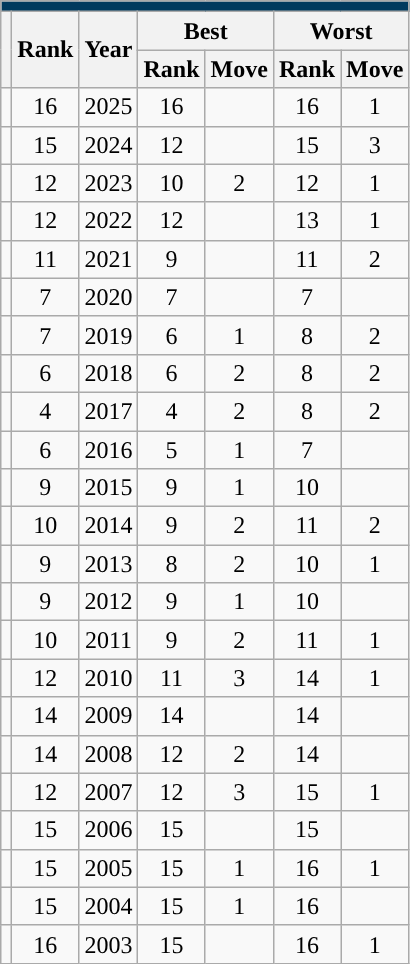<table class="wikitable sortable" style="text-align:center;">
<tr>
<th colspan=12 style="background: #013A5E; color: #FFFFFF;"><a href='#'></a></th>
</tr>
<tr>
<th rowspan=2></th>
<th rowspan=2>Rank</th>
<th rowspan=2>Year</th>
<th colspan=2>Best</th>
<th colspan=2>Worst</th>
</tr>
<tr>
<th>Rank</th>
<th>Move</th>
<th>Rank</th>
<th>Move</th>
</tr>
<tr>
<td></td>
<td>16</td>
<td>2025</td>
<td>16</td>
<td align=centre></td>
<td>16</td>
<td align=centre> 1</td>
</tr>
<tr>
<td></td>
<td>15</td>
<td>2024</td>
<td>12</td>
<td align=centre></td>
<td>15</td>
<td align=centre> 3</td>
</tr>
<tr>
<td></td>
<td>12</td>
<td>2023</td>
<td>10</td>
<td align=centre> 2</td>
<td>12</td>
<td align="centre"> 1</td>
</tr>
<tr>
<td></td>
<td>12</td>
<td>2022</td>
<td>12</td>
<td align=centre></td>
<td>13</td>
<td align="centre"> 1</td>
</tr>
<tr>
<td></td>
<td>11</td>
<td>2021</td>
<td>9</td>
<td align=centre></td>
<td>11</td>
<td align=centre> 2</td>
</tr>
<tr>
<td></td>
<td>7</td>
<td>2020</td>
<td>7</td>
<td align=centre></td>
<td>7</td>
<td align=centre></td>
</tr>
<tr>
<td></td>
<td>7</td>
<td>2019</td>
<td>6</td>
<td align=centre> 1</td>
<td>8</td>
<td align=centre> 2</td>
</tr>
<tr>
<td></td>
<td>6</td>
<td>2018</td>
<td>6</td>
<td align=centre> 2</td>
<td>8</td>
<td align=centre> 2</td>
</tr>
<tr>
<td></td>
<td>4</td>
<td>2017</td>
<td>4</td>
<td align=centre> 2</td>
<td>8</td>
<td align=centre> 2</td>
</tr>
<tr>
<td></td>
<td>6</td>
<td>2016</td>
<td>5</td>
<td align=centre> 1</td>
<td>7</td>
<td align=centre></td>
</tr>
<tr>
<td></td>
<td>9</td>
<td>2015</td>
<td>9</td>
<td align=centre> 1</td>
<td>10</td>
<td align=centre></td>
</tr>
<tr>
<td></td>
<td>10</td>
<td>2014</td>
<td>9</td>
<td align=centre> 2</td>
<td>11</td>
<td align=centre> 2</td>
</tr>
<tr>
<td></td>
<td>9</td>
<td>2013</td>
<td>8</td>
<td align=centre> 2</td>
<td>10</td>
<td align=centre> 1</td>
</tr>
<tr>
<td></td>
<td>9</td>
<td>2012</td>
<td>9</td>
<td align=centre> 1</td>
<td>10</td>
<td align=centre></td>
</tr>
<tr>
<td></td>
<td>10</td>
<td>2011</td>
<td>9</td>
<td align=centre> 2</td>
<td>11</td>
<td align=centre> 1</td>
</tr>
<tr>
<td></td>
<td>12</td>
<td>2010</td>
<td>11</td>
<td align=centre> 3</td>
<td>14</td>
<td align=centre> 1</td>
</tr>
<tr>
<td></td>
<td>14</td>
<td>2009</td>
<td>14</td>
<td align=centre></td>
<td>14</td>
<td align=centre></td>
</tr>
<tr>
<td></td>
<td>14</td>
<td>2008</td>
<td>12</td>
<td align=centre> 2</td>
<td>14</td>
<td align=centre></td>
</tr>
<tr>
<td></td>
<td>12</td>
<td>2007</td>
<td>12</td>
<td align=centre> 3</td>
<td>15</td>
<td align=centre> 1</td>
</tr>
<tr>
<td></td>
<td>15</td>
<td>2006</td>
<td>15</td>
<td align=centre></td>
<td>15</td>
<td align=centre></td>
</tr>
<tr>
<td></td>
<td>15</td>
<td>2005</td>
<td>15</td>
<td align=centre> 1</td>
<td>16</td>
<td align=centre> 1</td>
</tr>
<tr>
<td></td>
<td>15</td>
<td>2004</td>
<td>15</td>
<td align=centre> 1</td>
<td>16</td>
<td align=centre></td>
</tr>
<tr>
<td></td>
<td>16</td>
<td>2003</td>
<td>15</td>
<td align=centre></td>
<td>16</td>
<td align=centre> 1</td>
</tr>
</table>
